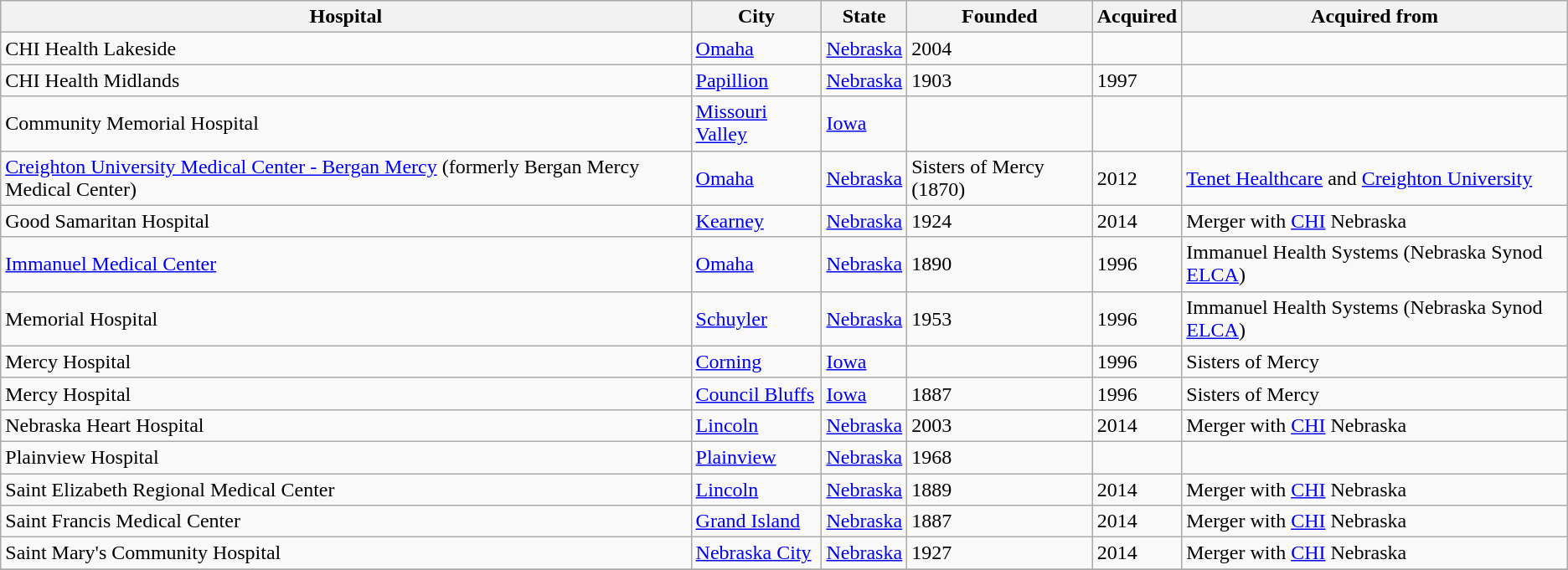<table class="wikitable sortable" border="1">
<tr>
<th>Hospital</th>
<th>City</th>
<th>State</th>
<th>Founded</th>
<th>Acquired</th>
<th>Acquired from</th>
</tr>
<tr>
<td>CHI Health Lakeside</td>
<td><a href='#'>Omaha</a></td>
<td><a href='#'>Nebraska</a></td>
<td>2004</td>
<td></td>
<td></td>
</tr>
<tr>
<td>CHI Health Midlands</td>
<td><a href='#'>Papillion</a></td>
<td><a href='#'>Nebraska</a></td>
<td>1903</td>
<td>1997</td>
<td></td>
</tr>
<tr>
<td>Community Memorial Hospital</td>
<td><a href='#'>Missouri Valley</a></td>
<td><a href='#'>Iowa</a></td>
<td></td>
<td></td>
<td></td>
</tr>
<tr>
<td><a href='#'>Creighton University Medical Center - Bergan Mercy</a> (formerly Bergan Mercy Medical Center)</td>
<td><a href='#'>Omaha</a></td>
<td><a href='#'>Nebraska</a></td>
<td>Sisters of Mercy (1870)</td>
<td>2012</td>
<td><a href='#'>Tenet Healthcare</a> and <a href='#'>Creighton University</a></td>
</tr>
<tr>
<td>Good Samaritan Hospital</td>
<td><a href='#'>Kearney</a></td>
<td><a href='#'>Nebraska</a></td>
<td>1924</td>
<td>2014</td>
<td>Merger with <a href='#'>CHI</a> Nebraska</td>
</tr>
<tr>
<td><a href='#'>Immanuel Medical Center</a></td>
<td><a href='#'>Omaha</a></td>
<td><a href='#'>Nebraska</a></td>
<td>1890</td>
<td>1996</td>
<td>Immanuel Health Systems (Nebraska Synod <a href='#'>ELCA</a>)</td>
</tr>
<tr>
<td>Memorial Hospital</td>
<td><a href='#'>Schuyler</a></td>
<td><a href='#'>Nebraska</a></td>
<td>1953</td>
<td>1996</td>
<td>Immanuel Health Systems (Nebraska Synod <a href='#'>ELCA</a>)</td>
</tr>
<tr>
<td>Mercy Hospital</td>
<td><a href='#'>Corning</a></td>
<td><a href='#'>Iowa</a></td>
<td></td>
<td>1996</td>
<td>Sisters of Mercy</td>
</tr>
<tr>
<td>Mercy Hospital</td>
<td><a href='#'>Council Bluffs</a></td>
<td><a href='#'>Iowa</a></td>
<td>1887</td>
<td>1996</td>
<td>Sisters of Mercy</td>
</tr>
<tr>
<td>Nebraska Heart Hospital</td>
<td><a href='#'>Lincoln</a></td>
<td><a href='#'>Nebraska</a></td>
<td>2003</td>
<td>2014</td>
<td>Merger with <a href='#'>CHI</a> Nebraska</td>
</tr>
<tr>
<td>Plainview Hospital</td>
<td><a href='#'>Plainview</a></td>
<td><a href='#'>Nebraska</a></td>
<td>1968</td>
<td></td>
<td></td>
</tr>
<tr>
<td>Saint Elizabeth Regional Medical Center</td>
<td><a href='#'>Lincoln</a></td>
<td><a href='#'>Nebraska</a></td>
<td>1889</td>
<td>2014</td>
<td>Merger with <a href='#'>CHI</a> Nebraska</td>
</tr>
<tr>
<td>Saint Francis Medical Center</td>
<td><a href='#'>Grand Island</a></td>
<td><a href='#'>Nebraska</a></td>
<td>1887</td>
<td>2014</td>
<td>Merger with <a href='#'>CHI</a> Nebraska</td>
</tr>
<tr>
<td>Saint Mary's Community Hospital</td>
<td><a href='#'>Nebraska City</a></td>
<td><a href='#'>Nebraska</a></td>
<td>1927</td>
<td>2014</td>
<td>Merger with <a href='#'>CHI</a> Nebraska</td>
</tr>
<tr>
</tr>
</table>
